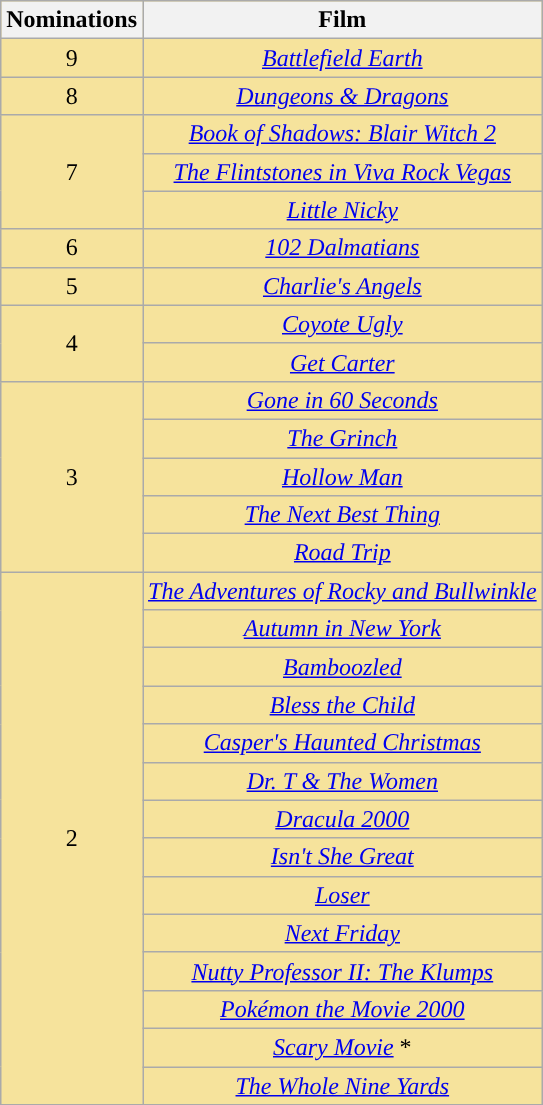<table class="wikitable sortable" rowspan=2 style="text-align: center; background: #f6e39c">
<tr>
<th scope="col" width="55">Nominations</th>
<th scope="col" align="center">Film</th>
</tr>
<tr>
<td>9</td>
<td><em><a href='#'>Battlefield Earth</a></em></td>
</tr>
<tr>
<td>8</td>
<td><em><a href='#'>Dungeons & Dragons</a></em></td>
</tr>
<tr>
<td rowspan="3" style="text-align:center">7</td>
<td><em><a href='#'>Book of Shadows: Blair Witch 2</a></em></td>
</tr>
<tr>
<td><em><a href='#'>The Flintstones in Viva Rock Vegas</a></em></td>
</tr>
<tr>
<td><em><a href='#'>Little Nicky</a></em></td>
</tr>
<tr>
<td rowspan="1" style="text-align:center">6</td>
<td><em><a href='#'>102 Dalmatians</a></em></td>
</tr>
<tr>
<td rowspan="1" style="text-align:center">5</td>
<td><em><a href='#'>Charlie's Angels</a></em></td>
</tr>
<tr>
<td rowspan="2" style="text-align:center">4</td>
<td><em><a href='#'>Coyote Ugly</a></em></td>
</tr>
<tr>
<td><em><a href='#'>Get Carter</a></em></td>
</tr>
<tr>
<td rowspan="5" style="text-align:center">3</td>
<td><em><a href='#'>Gone in 60 Seconds</a></em></td>
</tr>
<tr>
<td><em><a href='#'>The Grinch</a></em></td>
</tr>
<tr>
<td><em><a href='#'>Hollow Man</a></em></td>
</tr>
<tr>
<td><em><a href='#'>The Next Best Thing</a></em></td>
</tr>
<tr>
<td><em><a href='#'>Road Trip</a></em></td>
</tr>
<tr>
<td rowspan="14" style="text-align:center">2</td>
<td><em><a href='#'>The Adventures of Rocky and Bullwinkle</a></em></td>
</tr>
<tr>
<td><em><a href='#'>Autumn in New York</a></em></td>
</tr>
<tr>
<td><em><a href='#'>Bamboozled</a></em></td>
</tr>
<tr>
<td><em><a href='#'>Bless the Child</a></em></td>
</tr>
<tr>
<td><em><a href='#'>Casper's Haunted Christmas</a></em></td>
</tr>
<tr>
<td><em><a href='#'>Dr. T & The Women</a></em></td>
</tr>
<tr>
<td><em><a href='#'>Dracula 2000</a></em></td>
</tr>
<tr>
<td><em><a href='#'>Isn't She Great</a></em></td>
</tr>
<tr>
<td><em><a href='#'>Loser</a></em></td>
</tr>
<tr>
<td><em><a href='#'>Next Friday</a></em></td>
</tr>
<tr>
<td><em><a href='#'>Nutty Professor II: The Klumps</a></em></td>
</tr>
<tr>
<td><em><a href='#'>Pokémon the Movie 2000</a></em></td>
</tr>
<tr>
<td><em><a href='#'>Scary Movie</a></em> *</td>
</tr>
<tr>
<td><em><a href='#'>The Whole Nine Yards</a></em></td>
</tr>
<tr>
</tr>
</table>
